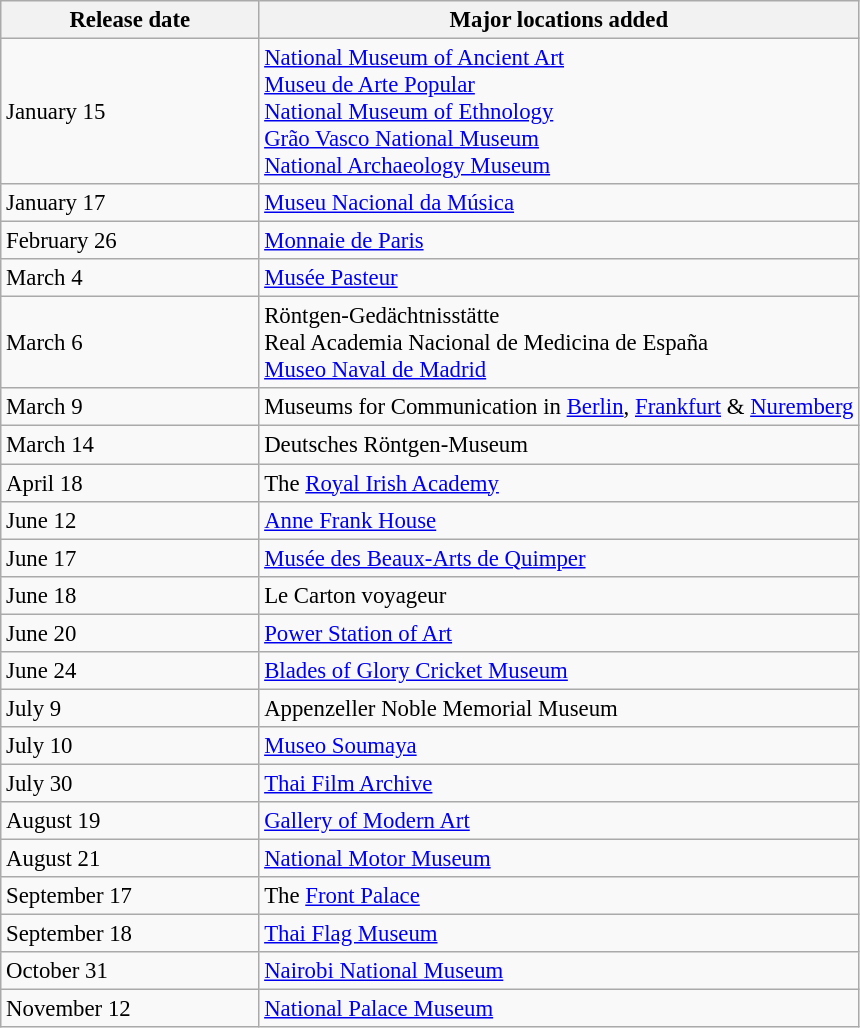<table class="wikitable sortable collapsible" style="font-size:95%">
<tr>
<th style="width:165px;">Release date</th>
<th>Major locations added</th>
</tr>
<tr>
<td>January 15</td>
<td> <a href='#'>National Museum of Ancient Art</a><br> <a href='#'>Museu de Arte Popular</a><br> <a href='#'>National Museum of Ethnology</a><br> <a href='#'>Grão Vasco National Museum</a><br> <a href='#'>National Archaeology Museum</a></td>
</tr>
<tr>
<td>January 17</td>
<td> <a href='#'>Museu Nacional da Música</a></td>
</tr>
<tr>
<td>February 26</td>
<td> <a href='#'>Monnaie de Paris</a></td>
</tr>
<tr>
<td>March 4</td>
<td> <a href='#'>Musée Pasteur</a></td>
</tr>
<tr>
<td>March 6</td>
<td> Röntgen-Gedächtnisstätte<br> Real Academia Nacional de Medicina de España<br> <a href='#'>Museo Naval de Madrid</a></td>
</tr>
<tr>
<td>March 9</td>
<td> Museums for Communication in <a href='#'>Berlin</a>, <a href='#'>Frankfurt</a> & <a href='#'>Nuremberg</a></td>
</tr>
<tr>
<td>March 14</td>
<td> Deutsches Röntgen-Museum</td>
</tr>
<tr>
<td>April 18</td>
<td> The <a href='#'>Royal Irish Academy</a></td>
</tr>
<tr>
<td>June 12</td>
<td> <a href='#'>Anne Frank House</a></td>
</tr>
<tr>
<td>June 17</td>
<td> <a href='#'>Musée des Beaux-Arts de Quimper</a></td>
</tr>
<tr>
<td>June 18</td>
<td> Le Carton voyageur</td>
</tr>
<tr>
<td>June 20</td>
<td> <a href='#'>Power Station of Art</a></td>
</tr>
<tr>
<td>June 24</td>
<td> <a href='#'>Blades of Glory Cricket Museum</a></td>
</tr>
<tr>
<td>July 9</td>
<td> Appenzeller Noble Memorial Museum</td>
</tr>
<tr>
<td>July 10</td>
<td> <a href='#'>Museo Soumaya</a></td>
</tr>
<tr>
<td>July 30</td>
<td> <a href='#'>Thai Film Archive</a></td>
</tr>
<tr>
<td>August 19</td>
<td> <a href='#'>Gallery of Modern Art</a></td>
</tr>
<tr>
<td>August 21</td>
<td> <a href='#'>National Motor Museum</a></td>
</tr>
<tr>
<td>September 17</td>
<td> The <a href='#'>Front Palace</a></td>
</tr>
<tr>
<td>September 18</td>
<td> <a href='#'>Thai Flag Museum</a></td>
</tr>
<tr>
<td>October 31</td>
<td> <a href='#'>Nairobi National Museum</a></td>
</tr>
<tr>
<td>November 12</td>
<td> <a href='#'>National Palace Museum</a></td>
</tr>
</table>
